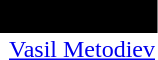<table class="toccolours" border="0" cellpadding="2" cellspacing="0" align="left" style="margin:0.5em;">
<tr>
<th colspan="2" align="center" bgcolor="#000000"><span>Manager</span></th>
</tr>
<tr>
<td></td>
<td> <a href='#'>Vasil Metodiev</a></td>
</tr>
</table>
